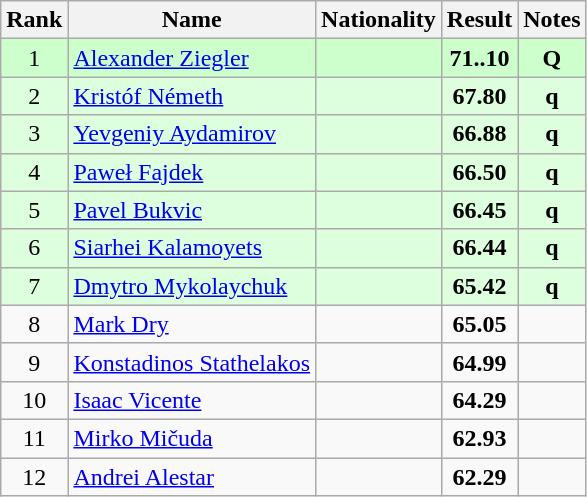<table class="wikitable sortable" style="text-align:center">
<tr>
<th>Rank</th>
<th>Name</th>
<th>Nationality</th>
<th>Result</th>
<th>Notes</th>
</tr>
<tr bgcolor=ccffcc>
<td>1</td>
<td align=left><a href='#'>Alexander Ziegler</a></td>
<td align=left></td>
<td><strong>71..10</strong></td>
<td><strong>Q</strong></td>
</tr>
<tr bgcolor=ddffdd>
<td>2</td>
<td align=left><a href='#'>Kristóf Németh</a></td>
<td align=left></td>
<td><strong>67.80</strong></td>
<td><strong>q</strong></td>
</tr>
<tr bgcolor=ddffdd>
<td>3</td>
<td align=left><a href='#'>Yevgeniy Aydamirov</a></td>
<td align=left></td>
<td><strong>66.88</strong></td>
<td><strong>q</strong></td>
</tr>
<tr bgcolor=ddffdd>
<td>4</td>
<td align=left><a href='#'>Paweł Fajdek</a></td>
<td align=left></td>
<td><strong>66.50</strong></td>
<td><strong>q</strong></td>
</tr>
<tr bgcolor=ddffdd>
<td>5</td>
<td align=left><a href='#'>Pavel Bukvic</a></td>
<td align=left></td>
<td><strong>66.45</strong></td>
<td><strong>q</strong></td>
</tr>
<tr bgcolor=ddffdd>
<td>6</td>
<td align=left><a href='#'>Siarhei Kalamoyets</a></td>
<td align=left></td>
<td><strong>66.44</strong></td>
<td><strong>q</strong></td>
</tr>
<tr bgcolor=ddffdd>
<td>7</td>
<td align=left><a href='#'>Dmytro Mykolaychuk</a></td>
<td align=left></td>
<td><strong>65.42</strong></td>
<td><strong>q</strong></td>
</tr>
<tr>
<td>8</td>
<td align=left><a href='#'>Mark Dry</a></td>
<td align=left></td>
<td><strong>65.05</strong></td>
<td></td>
</tr>
<tr>
<td>9</td>
<td align=left><a href='#'>Konstadinos Stathelakos</a></td>
<td align=left></td>
<td><strong>64.99</strong></td>
<td></td>
</tr>
<tr>
<td>10</td>
<td align=left><a href='#'>Isaac Vicente</a></td>
<td align=left></td>
<td><strong>64.29</strong></td>
<td></td>
</tr>
<tr>
<td>11</td>
<td align=left><a href='#'>Mirko Mičuda</a></td>
<td align=left></td>
<td><strong>62.93</strong></td>
<td></td>
</tr>
<tr>
<td>12</td>
<td align=left><a href='#'>Andrei Alestar</a></td>
<td align=left></td>
<td><strong>62.29</strong></td>
<td></td>
</tr>
</table>
